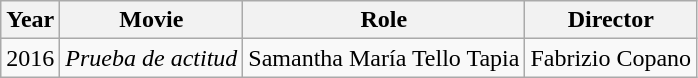<table class="wikitable">
<tr>
<th>Year</th>
<th>Movie</th>
<th>Role</th>
<th>Director</th>
</tr>
<tr>
<td>2016</td>
<td><em>Prueba de actitud</em></td>
<td>Samantha María Tello Tapia</td>
<td>Fabrizio Copano</td>
</tr>
</table>
